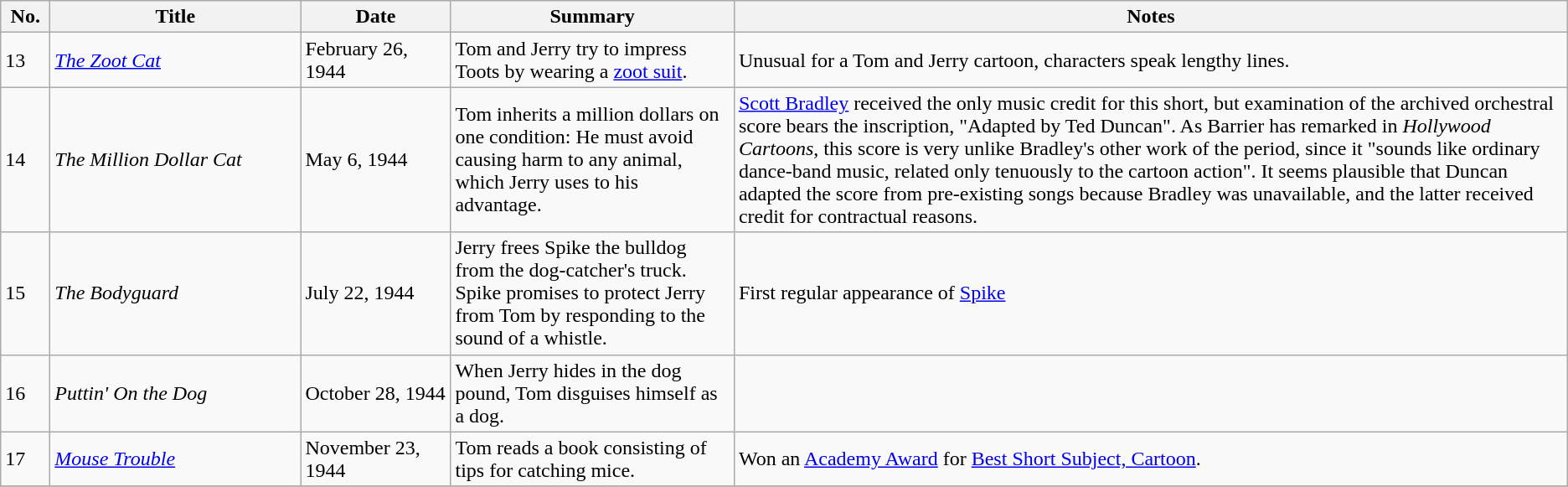<table class="wikitable">
<tr>
<th style="width:2em">No.</th>
<th style="width:12em">Title</th>
<th style="width:7em">Date</th>
<th>Summary</th>
<th>Notes</th>
</tr>
<tr>
<td>13</td>
<td><em><a href='#'>The Zoot Cat</a></em></td>
<td>February 26, 1944</td>
<td>Tom and Jerry try to impress Toots by wearing a <a href='#'>zoot suit</a>.</td>
<td>Unusual for a Tom and Jerry cartoon, characters speak lengthy lines.</td>
</tr>
<tr>
<td>14</td>
<td><em>The Million Dollar Cat</em></td>
<td>May 6, 1944</td>
<td>Tom inherits a million dollars on one condition: He must avoid causing harm to any animal, which Jerry uses to his advantage.</td>
<td><a href='#'>Scott Bradley</a> received the only music credit for this short, but examination of the archived orchestral score bears the inscription, "Adapted by Ted Duncan". As Barrier has remarked in <em>Hollywood Cartoons</em>, this score is very unlike Bradley's other work of the period, since it "sounds like ordinary dance-band music, related only tenuously to the cartoon action". It seems plausible that Duncan adapted the score from pre-existing songs because Bradley was unavailable, and the latter received credit for contractual reasons.</td>
</tr>
<tr>
<td>15</td>
<td><em>The Bodyguard</em></td>
<td>July 22, 1944</td>
<td>Jerry frees Spike the bulldog from the dog-catcher's truck. Spike promises to protect Jerry from Tom by responding to the sound of a whistle.</td>
<td>First regular appearance of <a href='#'>Spike</a></td>
</tr>
<tr>
<td>16</td>
<td><em>Puttin' On the Dog</em></td>
<td>October 28, 1944</td>
<td>When Jerry hides in the dog pound, Tom disguises himself as a dog.</td>
<td></td>
</tr>
<tr>
<td>17</td>
<td><em><a href='#'>Mouse Trouble</a></em></td>
<td>November 23, 1944</td>
<td>Tom reads a book consisting of tips for catching mice.</td>
<td>Won an <a href='#'>Academy Award</a> for <a href='#'>Best Short Subject, Cartoon</a>.</td>
</tr>
<tr>
</tr>
</table>
